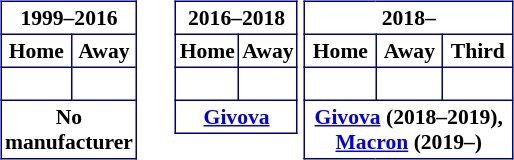<table>
<tr>
<td valign="top"><br><table width=60% border=1 cellpadding="2" cellspacing="0" style="background: #FFF; border: 1px #000080 solid; font-color: #333; border-collapse: collapse; font-size: 90%; text-align: center;">
<tr align="center" style="border: 1px #000080">
<th align="center" colspan="4">1999–2016</th>
</tr>
<tr>
<td><strong>Home</strong></td>
<td><strong>Away</strong></td>
</tr>
<tr>
<td><br></td>
<td><br></td>
</tr>
<tr align=center>
<th align="center" colspan="4">No manufacturer</th>
</tr>
</table>
</td>
<td valign="top"><br><table width=60% border=1 cellpadding="2" cellspacing="0" style="background: #FFF; border: 1px #000080 solid; font-color: #333; border-collapse: collapse; font-size: 90%; text-align: center;">
<tr align="center" style="border: 1px #000080" bgcolor="#FFF">
<th align="center" colspan="4">2016–2018</th>
</tr>
<tr>
<td><strong>Home</strong></td>
<td><strong>Away</strong></td>
</tr>
<tr>
<td></td>
<td><br></td>
</tr>
<tr align=center>
<th align="center" colspan="4"> <a href='#'>Givova</a></th>
</tr>
</table>
</td>
<td valign="top"><br><table width=60% border=1 cellpadding="2" cellspacing="0" style="background: #FFF; border: 1px #000080 solid; font-color: #333; border-collapse: collapse; font-size: 90%; text-align: center;">
<tr align="center" style="border: 1px #000080" bgcolor="#FFF">
<th align="center" colspan="4">2018–</th>
</tr>
<tr>
<td><strong>Home</strong></td>
<td><strong>Away</strong></td>
<td><strong>Third</strong></td>
</tr>
<tr>
<td></td>
<td><br></td>
<td><br></td>
</tr>
<tr align=center>
<th align="center" colspan="4"> <a href='#'>Givova</a> (2018–2019),  <a href='#'>Macron</a> (2019–)</th>
</tr>
</table>
</td>
</tr>
</table>
